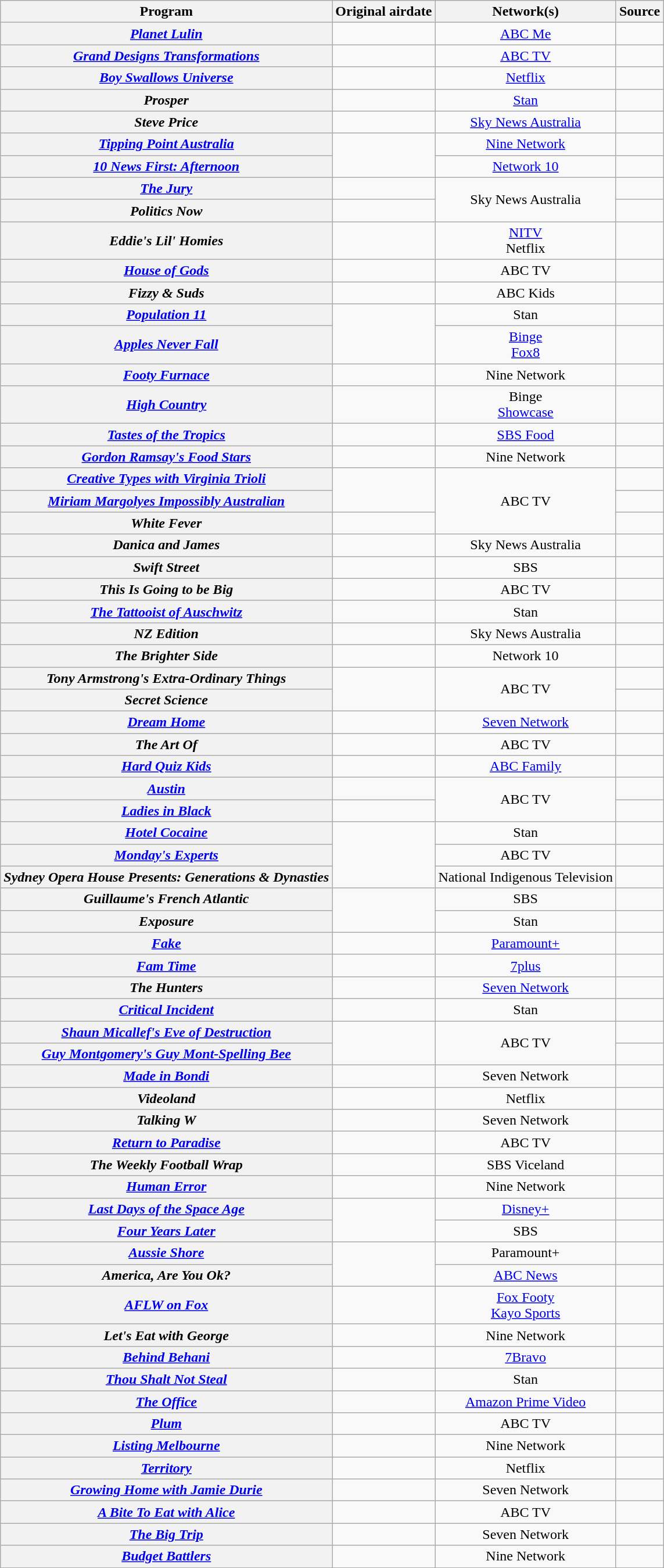<table class="wikitable plainrowheaders sortable" style="text-align:center">
<tr>
<th scope="col">Program</th>
<th scope="col">Original airdate</th>
<th scope="col">Network(s)</th>
<th scope="col" class="unsortable">Source</th>
</tr>
<tr>
<th scope="row"><em><a href='#'>Planet Lulin</a></em></th>
<td></td>
<td><a href='#'>ABC Me</a></td>
<td></td>
</tr>
<tr>
<th scope="row"><em><a href='#'>Grand Designs Transformations</a></em></th>
<td></td>
<td><a href='#'>ABC TV</a></td>
<td></td>
</tr>
<tr>
<th scope="row"><em><a href='#'>Boy Swallows Universe</a></em></th>
<td></td>
<td><a href='#'>Netflix</a></td>
<td></td>
</tr>
<tr>
<th scope="row"><em>Prosper</em></th>
<td></td>
<td><a href='#'>Stan</a></td>
<td></td>
</tr>
<tr>
<th scope="row"><em>Steve Price</em></th>
<td></td>
<td><a href='#'>Sky News Australia</a></td>
<td></td>
</tr>
<tr>
<th scope="row"><em><a href='#'>Tipping Point Australia</a></em></th>
<td rowspan=2></td>
<td><a href='#'>Nine Network</a></td>
<td></td>
</tr>
<tr>
<th scope="row"><em><a href='#'>10 News First: Afternoon</a></em></th>
<td><a href='#'>Network 10</a></td>
<td></td>
</tr>
<tr>
<th scope="row"><em><a href='#'>The Jury</a></em></th>
<td></td>
<td rowspan=2>Sky News Australia</td>
<td></td>
</tr>
<tr>
<th scope="row"><em>Politics Now</em></th>
<td></td>
<td></td>
</tr>
<tr>
<th scope="row"><em>Eddie's Lil' Homies</em></th>
<td></td>
<td><a href='#'>NITV</a><br>Netflix</td>
<td></td>
</tr>
<tr>
<th scope="row"><em><a href='#'>House of Gods</a></em></th>
<td></td>
<td>ABC TV</td>
<td></td>
</tr>
<tr>
<th scope="row"><em>Fizzy & Suds</em></th>
<td></td>
<td>ABC Kids</td>
<td></td>
</tr>
<tr>
<th scope="row"><em><a href='#'>Population 11</a></em></th>
<td rowspan=2></td>
<td>Stan</td>
<td></td>
</tr>
<tr>
<th scope="row"><em><a href='#'>Apples Never Fall</a></em></th>
<td><a href='#'>Binge</a><br><a href='#'>Fox8</a></td>
<td></td>
</tr>
<tr>
<th scope="row"><em><a href='#'>Footy Furnace</a></em></th>
<td></td>
<td>Nine Network</td>
<td></td>
</tr>
<tr>
<th scope="row"><a href='#'><em>High Country</em></a></th>
<td></td>
<td>Binge<br><a href='#'>Showcase</a></td>
<td></td>
</tr>
<tr>
<th scope="row"><em><a href='#'>Tastes of the Tropics</a></em></th>
<td></td>
<td><a href='#'>SBS Food</a></td>
<td></td>
</tr>
<tr>
<th scope="row"><em><a href='#'>Gordon Ramsay's Food Stars</a></em></th>
<td></td>
<td>Nine Network</td>
<td></td>
</tr>
<tr>
<th scope="row"><em><a href='#'>Creative Types with Virginia Trioli</a></em></th>
<td rowspan=2></td>
<td rowspan=3>ABC TV</td>
<td></td>
</tr>
<tr>
<th scope="row"><em><a href='#'>Miriam Margolyes Impossibly Australian</a></em></th>
<td></td>
</tr>
<tr>
<th scope="row"><em>White Fever</em></th>
<td></td>
<td></td>
</tr>
<tr>
<th scope="row"><em>Danica and James</em></th>
<td></td>
<td>Sky News Australia</td>
<td></td>
</tr>
<tr>
<th scope="row"><em>Swift Street</em></th>
<td></td>
<td>SBS</td>
<td></td>
</tr>
<tr>
<th scope="row"><em>This Is Going to be Big</em></th>
<td></td>
<td>ABC TV</td>
<td></td>
</tr>
<tr>
<th scope="row"><em><a href='#'>The Tattooist of Auschwitz</a></em></th>
<td></td>
<td>Stan</td>
<td></td>
</tr>
<tr>
<th scope="row"><em>NZ Edition</em></th>
<td></td>
<td>Sky News Australia</td>
<td></td>
</tr>
<tr>
<th scope="row"><em>The Brighter Side</em></th>
<td></td>
<td>Network 10</td>
<td></td>
</tr>
<tr>
<th scope="row"><em>Tony Armstrong's Extra-Ordinary Things</em></th>
<td rowspan=2></td>
<td rowspan=2>ABC TV</td>
<td></td>
</tr>
<tr>
<th scope="row"><em>Secret Science</em></th>
<td></td>
</tr>
<tr>
<th scope="row"><em><a href='#'>Dream Home</a></em></th>
<td></td>
<td><a href='#'>Seven Network</a></td>
<td></td>
</tr>
<tr>
<th scope="row"><em>The Art Of</em></th>
<td></td>
<td>ABC TV</td>
<td></td>
</tr>
<tr>
<th scope="row"><em><a href='#'>Hard Quiz Kids</a></em></th>
<td></td>
<td><a href='#'>ABC Family</a></td>
<td></td>
</tr>
<tr>
<th scope="row"><em><a href='#'>Austin</a></em></th>
<td></td>
<td rowspan=2>ABC TV</td>
<td></td>
</tr>
<tr>
<th scope="row"><em><a href='#'>Ladies in Black</a></em></th>
<td></td>
<td></td>
</tr>
<tr>
<th scope="row"><em><a href='#'>Hotel Cocaine</a></em></th>
<td rowspan=3></td>
<td>Stan</td>
<td></td>
</tr>
<tr>
<th scope="row"><em><a href='#'>Monday's Experts</a></em></th>
<td>ABC TV</td>
<td></td>
</tr>
<tr>
<th scope="row"><em>Sydney Opera House Presents: Generations & Dynasties</em></th>
<td>National Indigenous Television</td>
<td></td>
</tr>
<tr>
<th scope="row"><em>Guillaume's French Atlantic</em></th>
<td rowspan=2></td>
<td>SBS</td>
<td></td>
</tr>
<tr>
<th scope="row"><em>Exposure</em></th>
<td>Stan</td>
<td></td>
</tr>
<tr>
<th scope="row"><em><a href='#'>Fake</a></em></th>
<td></td>
<td><a href='#'>Paramount+</a></td>
<td></td>
</tr>
<tr>
<th scope="row"><em><a href='#'>Fam Time</a></em></th>
<td></td>
<td><a href='#'>7plus</a></td>
<td></td>
</tr>
<tr>
<th scope="row"><em>The Hunters</em></th>
<td></td>
<td><a href='#'>Seven Network</a></td>
<td></td>
</tr>
<tr>
<th scope="row"><em><a href='#'>Critical Incident</a></em></th>
<td></td>
<td>Stan</td>
<td></td>
</tr>
<tr>
<th scope="row"><em><a href='#'>Shaun Micallef's Eve of Destruction</a></em></th>
<td rowspan=2></td>
<td rowspan=2>ABC TV</td>
<td></td>
</tr>
<tr>
<th scope="row"><em><a href='#'>Guy Montgomery's Guy Mont-Spelling Bee</a></em></th>
<td></td>
</tr>
<tr>
<th scope="row"><em><a href='#'>Made in Bondi</a></em></th>
<td></td>
<td>Seven Network</td>
<td></td>
</tr>
<tr>
<th scope="row"><em>Videoland</em></th>
<td></td>
<td>Netflix</td>
<td></td>
</tr>
<tr>
<th scope="row"><em>Talking W</em></th>
<td></td>
<td>Seven Network</td>
<td></td>
</tr>
<tr>
<th scope="row"><em><a href='#'>Return to Paradise</a></em></th>
<td></td>
<td>ABC TV</td>
<td></td>
</tr>
<tr>
<th scope="row"><em>The Weekly Football Wrap</em></th>
<td></td>
<td>SBS Viceland</td>
<td></td>
</tr>
<tr>
<th scope="row"><em><a href='#'>Human Error</a></em></th>
<td></td>
<td>Nine Network</td>
<td></td>
</tr>
<tr>
<th scope="row"><em><a href='#'>Last Days of the Space Age</a></em></th>
<td rowspan=2></td>
<td><a href='#'>Disney+</a></td>
<td></td>
</tr>
<tr>
<th scope="row"><em><a href='#'>Four Years Later</a></em></th>
<td>SBS</td>
<td></td>
</tr>
<tr>
<th scope="row"><em><a href='#'>Aussie Shore</a></em></th>
<td rowspan=2></td>
<td>Paramount+</td>
<td></td>
</tr>
<tr>
<th scope="row"><em>America, Are You Ok?</em></th>
<td><a href='#'>ABC News</a></td>
<td></td>
</tr>
<tr>
<th scope="row"><em><a href='#'>AFLW on Fox</a></em></th>
<td></td>
<td><a href='#'>Fox Footy</a><br><a href='#'>Kayo Sports</a></td>
<td></td>
</tr>
<tr>
<th scope="row"><em>Let's Eat with George</em></th>
<td></td>
<td>Nine Network</td>
<td></td>
</tr>
<tr>
<th scope="row"><em><a href='#'>Behind Behani</a></em></th>
<td></td>
<td><a href='#'>7Bravo</a></td>
<td></td>
</tr>
<tr>
<th scope="row"><em><a href='#'>Thou Shalt Not Steal</a></em></th>
<td></td>
<td>Stan</td>
<td></td>
</tr>
<tr>
<th scope="row"><em><a href='#'>The Office</a></em></th>
<td></td>
<td><a href='#'>Amazon Prime Video</a></td>
<td></td>
</tr>
<tr>
<th scope="row"><em><a href='#'>Plum</a></em></th>
<td></td>
<td>ABC TV</td>
<td></td>
</tr>
<tr>
<th scope="row"><em><a href='#'>Listing Melbourne</a></em></th>
<td></td>
<td>Nine Network</td>
<td></td>
</tr>
<tr>
<th scope="row"><em><a href='#'>Territory</a></em></th>
<td></td>
<td>Netflix</td>
<td></td>
</tr>
<tr>
<th scope="row"><em><a href='#'>Growing Home with Jamie Durie</a></em></th>
<td></td>
<td>Seven Network</td>
<td></td>
</tr>
<tr>
<th scope="row"><em><a href='#'>A Bite To Eat with Alice</a></em></th>
<td></td>
<td>ABC TV</td>
<td></td>
</tr>
<tr>
<th scope="row"><em><a href='#'>The Big Trip</a></em></th>
<td></td>
<td>Seven Network</td>
<td></td>
</tr>
<tr>
<th scope="row"><em><a href='#'>Budget Battlers</a></em></th>
<td></td>
<td>Nine Network</td>
<td></td>
</tr>
<tr>
</tr>
</table>
